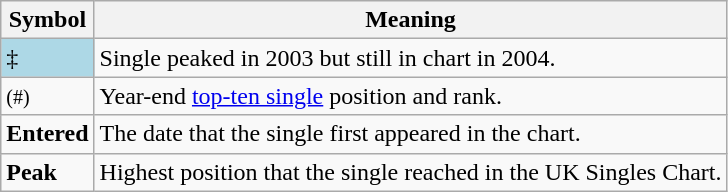<table Class="wikitable">
<tr>
<th>Symbol</th>
<th>Meaning</th>
</tr>
<tr>
<td bgcolor=lightblue>‡</td>
<td>Single peaked in 2003 but still in chart in 2004.</td>
</tr>
<tr>
<td><small>(#)</small></td>
<td>Year-end <a href='#'>top-ten single</a> position and rank.</td>
</tr>
<tr>
<td><strong>Entered</strong></td>
<td>The date that the single first appeared in the chart.</td>
</tr>
<tr>
<td><strong>Peak</strong></td>
<td>Highest position that the single reached in the UK Singles Chart.</td>
</tr>
</table>
